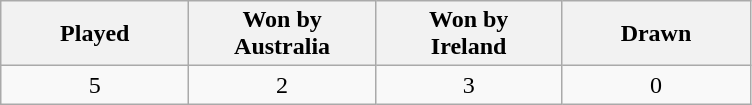<table class="wikitable">
<tr>
<th width="118">Played</th>
<th width="117">Won by<br>Australia</th>
<th width="117">Won by<br>Ireland</th>
<th width="118">Drawn</th>
</tr>
<tr>
<td align=center>5</td>
<td align=center>2</td>
<td align=center>3</td>
<td align=center>0</td>
</tr>
</table>
